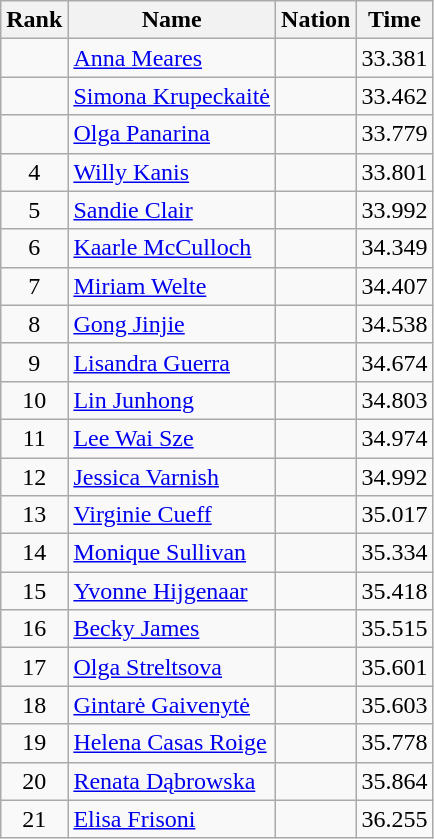<table class="wikitable sortable" style="text-align:center">
<tr>
<th>Rank</th>
<th>Name</th>
<th>Nation</th>
<th>Time</th>
</tr>
<tr>
<td></td>
<td align=left><a href='#'>Anna Meares</a></td>
<td align=left></td>
<td>33.381</td>
</tr>
<tr>
<td></td>
<td align=left><a href='#'>Simona Krupeckaitė</a></td>
<td align=left></td>
<td>33.462</td>
</tr>
<tr>
<td></td>
<td align=left><a href='#'>Olga Panarina</a></td>
<td align=left></td>
<td>33.779</td>
</tr>
<tr>
<td>4</td>
<td align=left><a href='#'>Willy Kanis</a></td>
<td align=left></td>
<td>33.801</td>
</tr>
<tr>
<td>5</td>
<td align=left><a href='#'>Sandie Clair</a></td>
<td align=left></td>
<td>33.992</td>
</tr>
<tr>
<td>6</td>
<td align=left><a href='#'>Kaarle McCulloch</a></td>
<td align=left></td>
<td>34.349</td>
</tr>
<tr>
<td>7</td>
<td align=left><a href='#'>Miriam Welte</a></td>
<td align=left></td>
<td>34.407</td>
</tr>
<tr>
<td>8</td>
<td align=left><a href='#'>Gong Jinjie</a></td>
<td align=left></td>
<td>34.538</td>
</tr>
<tr>
<td>9</td>
<td align=left><a href='#'>Lisandra Guerra</a></td>
<td align=left></td>
<td>34.674</td>
</tr>
<tr>
<td>10</td>
<td align=left><a href='#'>Lin Junhong</a></td>
<td align=left></td>
<td>34.803</td>
</tr>
<tr>
<td>11</td>
<td align=left><a href='#'>Lee Wai Sze</a></td>
<td align=left></td>
<td>34.974</td>
</tr>
<tr>
<td>12</td>
<td align=left><a href='#'>Jessica Varnish</a></td>
<td align=left></td>
<td>34.992</td>
</tr>
<tr>
<td>13</td>
<td align=left><a href='#'>Virginie Cueff</a></td>
<td align=left></td>
<td>35.017</td>
</tr>
<tr>
<td>14</td>
<td align=left><a href='#'>Monique Sullivan</a></td>
<td align=left></td>
<td>35.334</td>
</tr>
<tr>
<td>15</td>
<td align=left><a href='#'>Yvonne Hijgenaar</a></td>
<td align=left></td>
<td>35.418</td>
</tr>
<tr>
<td>16</td>
<td align=left><a href='#'>Becky James</a></td>
<td align=left></td>
<td>35.515</td>
</tr>
<tr>
<td>17</td>
<td align=left><a href='#'>Olga Streltsova</a></td>
<td align=left></td>
<td>35.601</td>
</tr>
<tr>
<td>18</td>
<td align=left><a href='#'>Gintarė Gaivenytė</a></td>
<td align=left></td>
<td>35.603</td>
</tr>
<tr>
<td>19</td>
<td align=left><a href='#'>Helena Casas Roige</a></td>
<td align=left></td>
<td>35.778</td>
</tr>
<tr>
<td>20</td>
<td align=left><a href='#'>Renata Dąbrowska</a></td>
<td align=left></td>
<td>35.864</td>
</tr>
<tr>
<td>21</td>
<td align=left><a href='#'>Elisa Frisoni</a></td>
<td align=left></td>
<td>36.255</td>
</tr>
</table>
